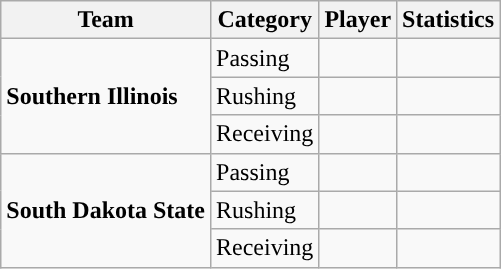<table class="wikitable" style="float: left;">
<tr>
<th>Team</th>
<th>Category</th>
<th>Player</th>
<th>Statistics</th>
</tr>
<tr>
<td rowspan=3><strong>Southern Illinois</strong></td>
<td>Passing</td>
<td></td>
<td></td>
</tr>
<tr>
<td>Rushing</td>
<td></td>
<td></td>
</tr>
<tr>
<td>Receiving</td>
<td></td>
<td></td>
</tr>
<tr>
<td rowspan=3><strong>South Dakota State</strong></td>
<td>Passing</td>
<td></td>
<td></td>
</tr>
<tr>
<td>Rushing</td>
<td></td>
<td></td>
</tr>
<tr>
<td>Receiving</td>
<td></td>
<td></td>
</tr>
</table>
